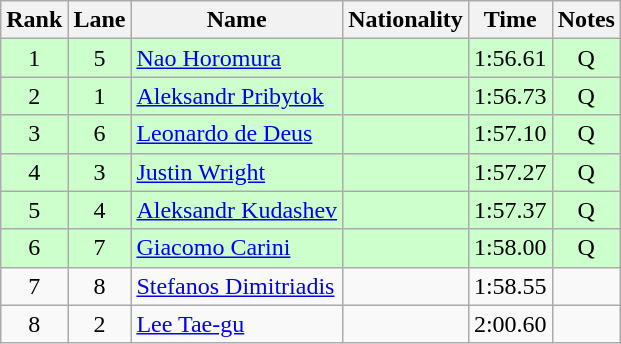<table class="wikitable sortable" style="text-align:center">
<tr>
<th>Rank</th>
<th>Lane</th>
<th>Name</th>
<th>Nationality</th>
<th>Time</th>
<th>Notes</th>
</tr>
<tr bgcolor=ccffcc>
<td>1</td>
<td>5</td>
<td align="left"><a href='#'>Nao Horomura</a></td>
<td align="left"></td>
<td>1:56.61</td>
<td>Q</td>
</tr>
<tr bgcolor=ccffcc>
<td>2</td>
<td>1</td>
<td align="left"><a href='#'>Aleksandr Pribytok</a></td>
<td align="left"></td>
<td>1:56.73</td>
<td>Q</td>
</tr>
<tr bgcolor=ccffcc>
<td>3</td>
<td>6</td>
<td align="left"><a href='#'>Leonardo de Deus</a></td>
<td align="left"></td>
<td>1:57.10</td>
<td>Q</td>
</tr>
<tr bgcolor=ccffcc>
<td>4</td>
<td>3</td>
<td align="left"><a href='#'>Justin Wright</a></td>
<td align="left"></td>
<td>1:57.27</td>
<td>Q</td>
</tr>
<tr bgcolor=ccffcc>
<td>5</td>
<td>4</td>
<td align="left"><a href='#'>Aleksandr Kudashev</a></td>
<td align="left"></td>
<td>1:57.37</td>
<td>Q</td>
</tr>
<tr bgcolor=ccffcc>
<td>6</td>
<td>7</td>
<td align="left"><a href='#'>Giacomo Carini</a></td>
<td align="left"></td>
<td>1:58.00</td>
<td>Q</td>
</tr>
<tr>
<td>7</td>
<td>8</td>
<td align="left"><a href='#'>Stefanos Dimitriadis</a></td>
<td align="left"></td>
<td>1:58.55</td>
<td></td>
</tr>
<tr>
<td>8</td>
<td>2</td>
<td align="left"><a href='#'>Lee Tae-gu</a></td>
<td align="left"></td>
<td>2:00.60</td>
<td></td>
</tr>
</table>
